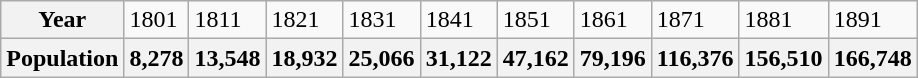<table class="wikitable">
<tr>
<th>Year</th>
<td>1801</td>
<td>1811</td>
<td>1821</td>
<td>1831</td>
<td>1841</td>
<td>1851</td>
<td>1861</td>
<td>1871</td>
<td>1881</td>
<td>1891</td>
</tr>
<tr>
<th>Population</th>
<th>8,278</th>
<th>13,548</th>
<th>18,932</th>
<th>25,066</th>
<th>31,122</th>
<th>47,162</th>
<th>79,196</th>
<th>116,376</th>
<th>156,510</th>
<th>166,748</th>
</tr>
</table>
